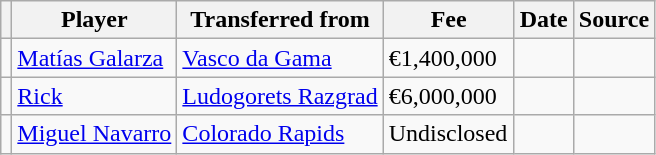<table class="wikitable plainrowheaders sortable">
<tr>
<th></th>
<th scope="col">Player</th>
<th>Transferred from</th>
<th style="width: 80px;">Fee</th>
<th scope="col">Date</th>
<th scope="col">Source</th>
</tr>
<tr>
<td align="center"></td>
<td> <a href='#'>Matías Galarza</a></td>
<td> <a href='#'>Vasco da Gama</a></td>
<td>€1,400,000</td>
<td></td>
<td></td>
</tr>
<tr>
<td align="center"></td>
<td> <a href='#'>Rick</a></td>
<td> <a href='#'>Ludogorets Razgrad</a></td>
<td>€6,000,000</td>
<td></td>
<td></td>
</tr>
<tr>
<td align="center"></td>
<td> <a href='#'>Miguel Navarro</a></td>
<td> <a href='#'>Colorado Rapids</a></td>
<td>Undisclosed</td>
<td></td>
<td></td>
</tr>
</table>
